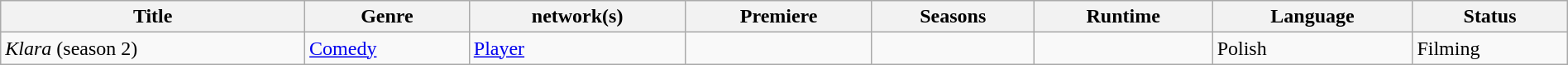<table class="wikitable sortable" style="width:100%;">
<tr>
<th>Title</th>
<th>Genre</th>
<th> network(s)</th>
<th>Premiere</th>
<th>Seasons</th>
<th>Runtime</th>
<th>Language</th>
<th>Status</th>
</tr>
<tr>
<td><em>Klara</em> (season 2)</td>
<td><a href='#'>Comedy</a></td>
<td><a href='#'>Player</a></td>
<td></td>
<td></td>
<td></td>
<td>Polish</td>
<td>Filming</td>
</tr>
</table>
